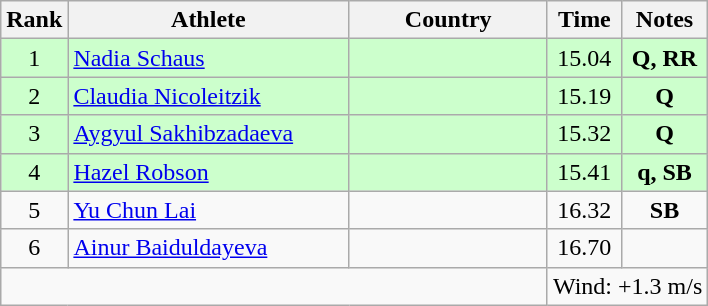<table class="wikitable sortable" style="text-align:center">
<tr>
<th>Rank</th>
<th style="width:180px">Athlete</th>
<th style="width:125px">Country</th>
<th>Time</th>
<th>Notes</th>
</tr>
<tr style="background:#cfc;">
<td>1</td>
<td style="text-align:left;"><a href='#'>Nadia Schaus</a></td>
<td style="text-align:left;"></td>
<td>15.04</td>
<td><strong>Q, RR</strong></td>
</tr>
<tr style="background:#cfc;">
<td>2</td>
<td style="text-align:left;"><a href='#'>Claudia Nicoleitzik</a></td>
<td style="text-align:left;"></td>
<td>15.19</td>
<td><strong>Q</strong></td>
</tr>
<tr style="background:#cfc;">
<td>3</td>
<td style="text-align:left;"><a href='#'>Aygyul Sakhibzadaeva</a></td>
<td style="text-align:left;"></td>
<td>15.32</td>
<td><strong>Q</strong></td>
</tr>
<tr style="background:#cfc;">
<td>4</td>
<td style="text-align:left;"><a href='#'>Hazel Robson</a></td>
<td style="text-align:left;"></td>
<td>15.41</td>
<td><strong>q, SB</strong></td>
</tr>
<tr>
<td>5</td>
<td style="text-align:left;"><a href='#'>Yu Chun Lai</a></td>
<td style="text-align:left;"></td>
<td>16.32</td>
<td><strong>SB</strong></td>
</tr>
<tr>
<td>6</td>
<td style="text-align:left;"><a href='#'>Ainur Baiduldayeva</a></td>
<td style="text-align:left;"></td>
<td>16.70</td>
<td></td>
</tr>
<tr class="sortbottom">
<td colspan="3"></td>
<td colspan="2">Wind: +1.3 m/s</td>
</tr>
</table>
